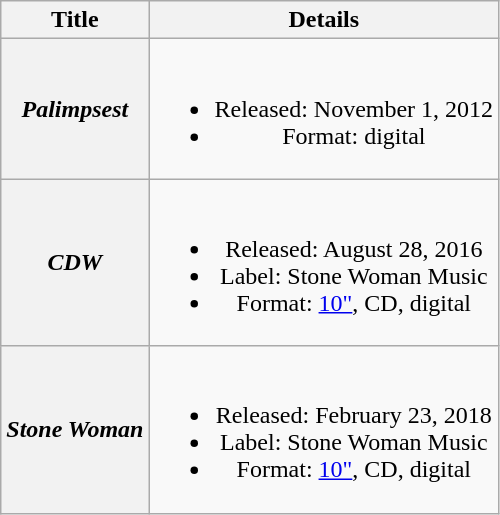<table class="wikitable plainrowheaders" style="text-align:center;">
<tr>
<th scope="col">Title</th>
<th scope="col">Details</th>
</tr>
<tr>
<th scope="row"><em>Palimpsest</em></th>
<td><br><ul><li>Released: November 1, 2012</li><li>Format: digital</li></ul></td>
</tr>
<tr>
<th scope="row"><em>CDW</em></th>
<td><br><ul><li>Released: August 28, 2016</li><li>Label: Stone Woman Music</li><li>Format: <a href='#'>10"</a>, CD, digital</li></ul></td>
</tr>
<tr>
<th scope="row"><em>Stone Woman</em></th>
<td><br><ul><li>Released: February 23, 2018</li><li>Label: Stone Woman Music</li><li>Format: <a href='#'>10"</a>, CD, digital</li></ul></td>
</tr>
</table>
